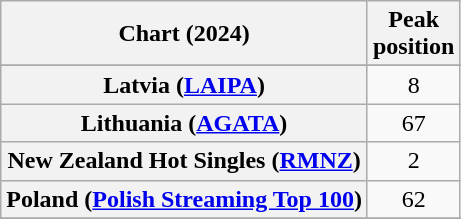<table class="wikitable sortable plainrowheaders" style="text-align:center">
<tr>
<th scope="col">Chart (2024)</th>
<th scope="col">Peak<br>position</th>
</tr>
<tr>
</tr>
<tr>
</tr>
<tr>
<th scope="row">Latvia (<a href='#'>LAIPA</a>)</th>
<td>8</td>
</tr>
<tr>
<th scope="row">Lithuania (<a href='#'>AGATA</a>)</th>
<td>67</td>
</tr>
<tr>
<th scope="row">New Zealand Hot Singles (<a href='#'>RMNZ</a>)</th>
<td>2</td>
</tr>
<tr>
<th scope="row">Poland (<a href='#'>Polish Streaming Top 100</a>)</th>
<td>62</td>
</tr>
<tr>
</tr>
<tr>
</tr>
<tr>
</tr>
</table>
